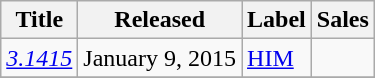<table class="wikitable plainrowheaders">
<tr>
<th scope="col">Title</th>
<th scope="col">Released</th>
<th scope="col">Label</th>
<th scope="col">Sales</th>
</tr>
<tr>
<td><em><a href='#'>3.1415</a></em></td>
<td>January 9, 2015</td>
<td rowspan="1"><a href='#'>HIM</a></td>
<td></td>
</tr>
<tr>
</tr>
</table>
